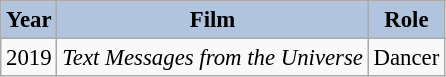<table class="wikitable" style="font-size:95%;">
<tr>
<th style="background:#B0C4DE;">Year</th>
<th style="background:#B0C4DE;">Film</th>
<th style="background:#B0C4DE;">Role</th>
</tr>
<tr>
<td>2019</td>
<td><em>Text Messages from the Universe</em></td>
<td>Dancer</td>
</tr>
</table>
